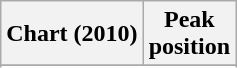<table class="wikitable sortable plainrowheaders">
<tr>
<th>Chart (2010)</th>
<th>Peak<br>position</th>
</tr>
<tr>
</tr>
<tr>
</tr>
</table>
